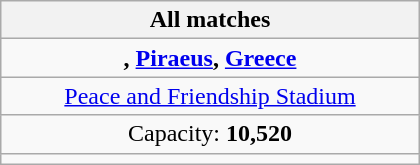<table class=wikitable style=text-align:center width=280>
<tr>
<th>All matches</th>
</tr>
<tr>
<td> <strong>, <a href='#'>Piraeus</a>, <a href='#'>Greece</a></strong></td>
</tr>
<tr>
<td><a href='#'>Peace and Friendship Stadium</a></td>
</tr>
<tr>
<td>Capacity: <strong>10,520</strong></td>
</tr>
<tr>
<td></td>
</tr>
</table>
